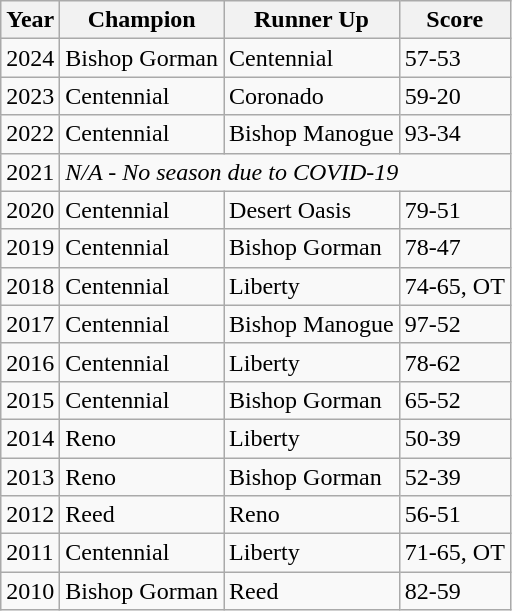<table class="wikitable">
<tr>
<th>Year</th>
<th>Champion</th>
<th>Runner Up</th>
<th>Score</th>
</tr>
<tr>
<td>2024</td>
<td>Bishop Gorman</td>
<td>Centennial</td>
<td>57-53</td>
</tr>
<tr>
<td>2023</td>
<td>Centennial</td>
<td>Coronado</td>
<td>59-20</td>
</tr>
<tr>
<td>2022</td>
<td>Centennial</td>
<td>Bishop Manogue</td>
<td>93-34</td>
</tr>
<tr>
<td>2021</td>
<td colspan="3"><em>N/A - No season due to COVID-19</em></td>
</tr>
<tr>
<td>2020</td>
<td>Centennial</td>
<td>Desert Oasis</td>
<td>79-51</td>
</tr>
<tr>
<td>2019</td>
<td>Centennial</td>
<td>Bishop Gorman</td>
<td>78-47</td>
</tr>
<tr>
<td>2018</td>
<td>Centennial</td>
<td>Liberty</td>
<td>74-65, OT</td>
</tr>
<tr>
<td>2017</td>
<td>Centennial</td>
<td>Bishop Manogue</td>
<td>97-52</td>
</tr>
<tr>
<td>2016</td>
<td>Centennial</td>
<td>Liberty</td>
<td>78-62</td>
</tr>
<tr>
<td>2015</td>
<td>Centennial</td>
<td>Bishop Gorman</td>
<td>65-52</td>
</tr>
<tr>
<td>2014</td>
<td>Reno</td>
<td>Liberty</td>
<td>50-39</td>
</tr>
<tr>
<td>2013</td>
<td>Reno</td>
<td>Bishop Gorman</td>
<td>52-39</td>
</tr>
<tr>
<td>2012</td>
<td>Reed</td>
<td>Reno</td>
<td>56-51</td>
</tr>
<tr>
<td>2011</td>
<td>Centennial</td>
<td>Liberty</td>
<td>71-65, OT</td>
</tr>
<tr>
<td>2010</td>
<td>Bishop Gorman</td>
<td>Reed</td>
<td>82-59</td>
</tr>
</table>
